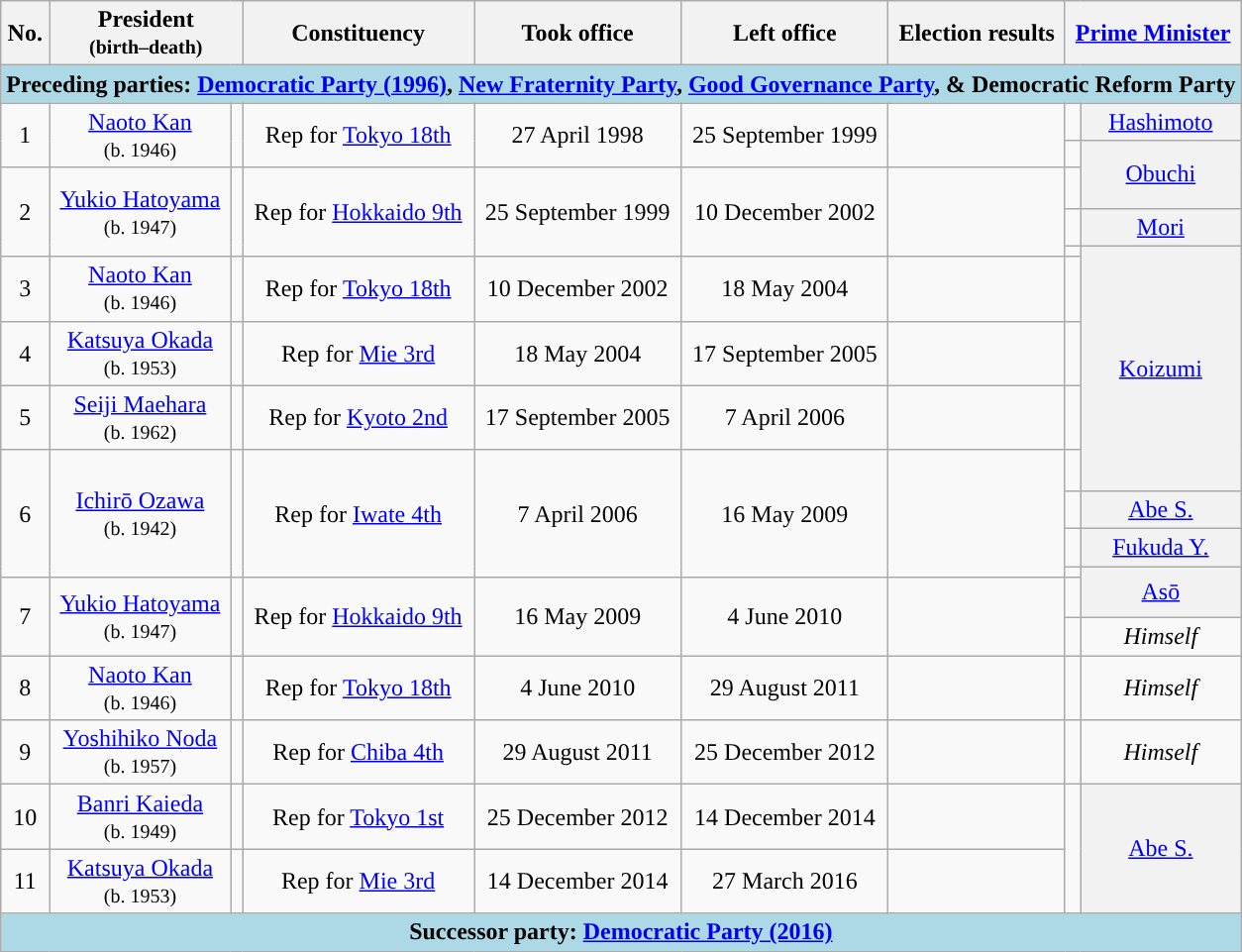<table class="wikitable sortable" style="text-align:center">
<tr>
<th>No.</th>
<th colspan="2">President<br><small>(birth–death)</small></th>
<th>Constituency</th>
<th>Took office</th>
<th>Left office</th>
<th>Election results</th>
<th colspan="2"><a href='#'>Prime Minister</a> </th>
</tr>
<tr>
<td bgcolor="lightblue" colspan="9"><strong>Preceding parties: <a href='#'>Democratic Party (1996)</a>, <a href='#'>New Fraternity Party</a>, <a href='#'>Good Governance Party</a>, & Democratic Reform Party</strong></td>
</tr>
<tr>
<td rowspan="2">1</td>
<td rowspan="2"><a href='#'>Naoto Kan</a><br><small>(b. 1946)</small></td>
<td rowspan="2"></td>
<td rowspan="2">Rep for <a href='#'>Tokyo 18th</a></td>
<td rowspan="2">27 April 1998</td>
<td rowspan="2">25 September 1999</td>
<td rowspan="2" align=left><br></td>
<td style="background-color: "></td>
<th style="font-weight:normal"><a href='#'>Hashimoto</a> <small></small></th>
</tr>
<tr>
<td style="background-color: "></td>
<th style="font-weight:normal" rowspan="2"><a href='#'>Obuchi</a> <small></small></th>
</tr>
<tr>
<td rowspan="3">2</td>
<td rowspan="3"><a href='#'>Yukio Hatoyama</a><br><small>(b. 1947)</small></td>
<td rowspan="3"></td>
<td rowspan="3">Rep for <a href='#'>Hokkaido 9th</a></td>
<td rowspan="3">25 September 1999</td>
<td rowspan="3">10 December 2002</td>
<td rowspan="3" align=left><br>


</td>
<td height=20 style="background-color: "></td>
</tr>
<tr>
<td style="background-color: "></td>
<th style="font-weight:normal"><a href='#'>Mori</a> <small></small></th>
</tr>
<tr>
<td style="background-color: "></td>
<th style="font-weight:normal" rowspan="5"><a href='#'>Koizumi</a> <small></small></th>
</tr>
<tr>
<td>3</td>
<td><a href='#'>Naoto Kan</a><br><small>(b. 1946)</small></td>
<td></td>
<td>Rep for <a href='#'>Tokyo 18th</a></td>
<td>10 December 2002</td>
<td>18 May 2004</td>
<td align=left></td>
<td style="background-color: "></td>
</tr>
<tr>
<td>4</td>
<td><a href='#'>Katsuya Okada</a><br><small>(b. 1953)</small></td>
<td></td>
<td>Rep for <a href='#'>Mie 3rd</a></td>
<td>18 May 2004</td>
<td>17 September 2005</td>
<td align=left><br></td>
<td style="background-color: "></td>
</tr>
<tr>
<td>5</td>
<td><a href='#'>Seiji Maehara</a><br><small>(b. 1962)</small></td>
<td></td>
<td>Rep for <a href='#'>Kyoto 2nd</a></td>
<td>17 September 2005</td>
<td>7 April 2006</td>
<td align=left></td>
<td style="background-color: "></td>
</tr>
<tr>
<td rowspan="4">6</td>
<td rowspan="4"><a href='#'>Ichirō Ozawa</a><br><small>(b. 1942)</small></td>
<td rowspan="4"></td>
<td rowspan="4">Rep for <a href='#'>Iwate 4th</a></td>
<td rowspan="4">7 April 2006</td>
<td rowspan="4">16 May 2009</td>
<td rowspan="4" align=left><br>
</td>
<td height=20 style="background-color: "></td>
</tr>
<tr>
<td style="background-color: "></td>
<th style="font-weight:normal"><a href='#'>Abe S.</a> <small></small></th>
</tr>
<tr>
<td style="background-color: "></td>
<th style="font-weight:normal"><a href='#'>Fukuda Y.</a> <small></small></th>
</tr>
<tr>
<td style="background-color: "></td>
<th style="font-weight:normal" rowspan="2"><a href='#'>Asō</a> <small></small></th>
</tr>
<tr>
<td rowspan="2">7</td>
<td rowspan="2"><a href='#'>Yukio Hatoyama</a><br><small>(b. 1947)</small><br></td>
<td rowspan="2"></td>
<td rowspan="2">Rep for <a href='#'>Hokkaido 9th</a></td>
<td rowspan="2">16 May 2009</td>
<td rowspan="2">4 June 2010</td>
<td rowspan="2" align=left></td>
<td height=20 style="background-color: "></td>
</tr>
<tr>
<td style="background-color: "></td>
<td><em>Himself</em> </td>
</tr>
<tr>
<td>8</td>
<td><a href='#'>Naoto Kan</a><br><small>(b. 1946)</small><br></td>
<td></td>
<td>Rep for <a href='#'>Tokyo 18th</a></td>
<td>4 June 2010</td>
<td>29 August 2011</td>
<td align=left><br></td>
<td style="background-color: "></td>
<td><em>Himself</em> </td>
</tr>
<tr>
<td>9</td>
<td><a href='#'>Yoshihiko Noda</a><br><small>(b. 1957)</small><br></td>
<td></td>
<td>Rep for <a href='#'>Chiba 4th</a></td>
<td>29 August 2011</td>
<td>25 December 2012</td>
<td align=left><br>
</td>
<td style="background-color: "></td>
<td><em>Himself</em> </td>
</tr>
<tr>
<td>10</td>
<td><a href='#'>Banri Kaieda</a><br><small>(b. 1949)</small></td>
<td></td>
<td>Rep for <a href='#'>Tokyo 1st</a></td>
<td>25 December 2012</td>
<td>14 December 2014</td>
<td align=left></td>
<td rowspan="2" style="background-color: "></td>
<th style="font-weight:normal" rowspan="2"><a href='#'>Abe S.</a> <small></small></th>
</tr>
<tr>
<td>11</td>
<td><a href='#'>Katsuya Okada</a><br><small>(b. 1953)</small></td>
<td></td>
<td>Rep for <a href='#'>Mie 3rd</a></td>
<td>14 December 2014</td>
<td>27 March 2016</td>
<td align=left><br></td>
</tr>
<tr>
<td bgcolor="lightblue" colspan="9"><strong>Successor party: <a href='#'>Democratic Party (2016)</a></strong></td>
</tr>
</table>
